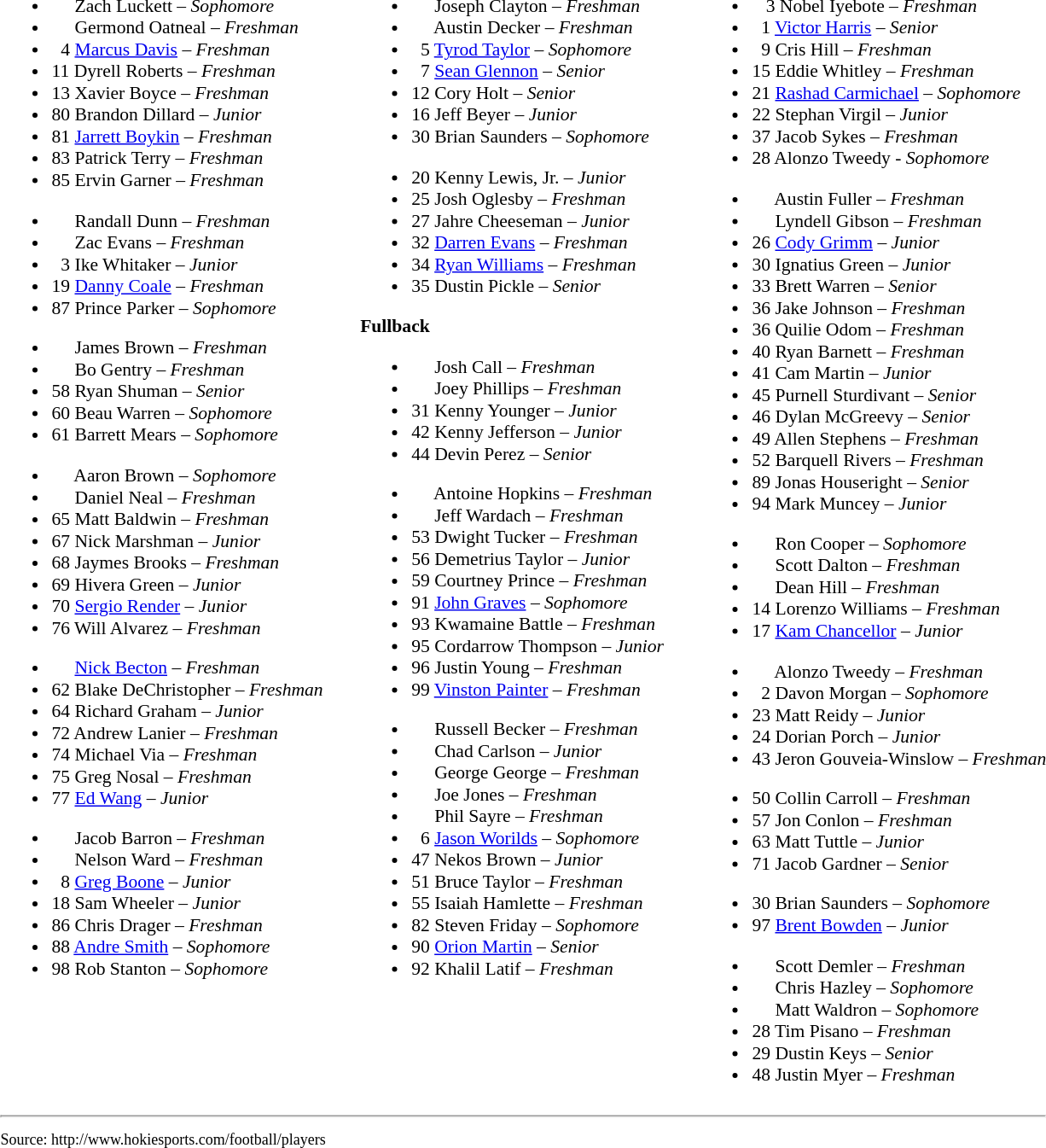<table class="toccolours" style="border-collapse:collapse; font-size:90%;">
<tr>
<td></td>
</tr>
<tr>
<td valign="top"><br><ul><li>      Zach Luckett – <em> Sophomore</em></li><li>      Germond Oatneal – <em>Freshman</em></li><li>  4  <a href='#'>Marcus Davis</a> – <em>Freshman</em></li><li>11  Dyrell Roberts – <em>Freshman</em></li><li>13  Xavier Boyce – <em>Freshman</em></li><li>80  Brandon Dillard – <em> Junior</em></li><li>81  <a href='#'>Jarrett Boykin</a> – <em>Freshman</em></li><li>83  Patrick Terry – <em> Freshman</em></li><li>85  Ervin Garner – <em> Freshman</em></li></ul><ul><li>      Randall Dunn – <em>Freshman</em></li><li>      Zac Evans – <em>Freshman</em></li><li>  3  Ike Whitaker – <em> Junior</em></li><li>19 <a href='#'>Danny Coale</a> – <em> Freshman</em></li><li>87  Prince Parker – <em> Sophomore</em></li></ul><ul><li>      James Brown – <em>Freshman</em></li><li>      Bo Gentry – <em>Freshman</em></li><li>58  Ryan Shuman – <em> Senior</em></li><li>60  Beau Warren – <em> Sophomore</em></li><li>61  Barrett Mears – <em> Sophomore</em></li></ul><ul><li>      Aaron Brown – <em> Sophomore</em></li><li>      Daniel Neal – <em>Freshman</em></li><li>65  Matt Baldwin – <em> Freshman</em></li><li>67  Nick Marshman – <em> Junior</em></li><li>68  Jaymes Brooks – <em> Freshman</em></li><li>69  Hivera Green – <em> Junior</em></li><li>70  <a href='#'>Sergio Render</a> – <em>Junior</em></li><li>76  Will Alvarez – <em> Freshman</em></li></ul><ul><li>      <a href='#'>Nick Becton</a> – <em>Freshman</em></li><li>62  Blake DeChristopher – <em> Freshman</em></li><li>64  Richard Graham – <em> Junior</em></li><li>72  Andrew Lanier – <em> Freshman</em></li><li>74  Michael Via – <em>Freshman</em></li><li>75  Greg Nosal – <em> Freshman</em></li><li>77  <a href='#'>Ed Wang</a> – <em> Junior</em></li></ul><ul><li>      Jacob Barron – <em>Freshman</em></li><li>      Nelson Ward – <em>Freshman</em></li><li>  8 <a href='#'>Greg Boone</a> – <em> Junior</em></li><li>18  Sam Wheeler – <em> Junior</em></li><li>86  Chris Drager – <em> Freshman</em></li><li>88  <a href='#'>Andre Smith</a> – <em> Sophomore</em></li><li>98  Rob Stanton – <em> Sophomore</em></li></ul></td>
<td width="25"> </td>
<td valign="top"><br><ul><li>      Joseph Clayton – <em>Freshman</em></li><li>      Austin Decker – <em>Freshman</em></li><li>  5 <a href='#'>Tyrod Taylor</a> – <em>Sophomore</em></li><li>  7 <a href='#'>Sean Glennon</a> – <em> Senior</em></li><li>12  Cory Holt – <em> Senior</em></li><li>16  Jeff Beyer – <em>Junior</em></li><li>30  Brian Saunders – <em> Sophomore</em></li></ul><ul><li>20  Kenny Lewis, Jr. – <em>Junior</em></li><li>25  Josh Oglesby – <em> Freshman</em></li><li>27  Jahre Cheeseman – <em> Junior</em></li><li>32  <a href='#'>Darren Evans</a> – <em> Freshman</em></li><li>34  <a href='#'>Ryan Williams</a> – <em>Freshman</em></li><li>35  Dustin Pickle – <em>Senior</em></li></ul><strong>Fullback</strong><ul><li>      Josh Call – <em>Freshman</em></li><li>      Joey Phillips – <em>Freshman</em></li><li>31  Kenny Younger – <em>Junior</em></li><li>42  Kenny Jefferson – <em> Junior</em></li><li>44  Devin Perez – <em> Senior</em></li></ul><ul><li>      Antoine Hopkins – <em>Freshman</em></li><li>      Jeff Wardach – <em> Freshman</em></li><li>53  Dwight Tucker – <em>Freshman</em></li><li>56  Demetrius Taylor – <em> Junior</em></li><li>59  Courtney Prince – <em>Freshman</em></li><li>91  <a href='#'>John Graves</a> – <em> Sophomore</em></li><li>93  Kwamaine Battle – <em> Freshman</em></li><li>95  Cordarrow Thompson – <em> Junior</em></li><li>96  Justin Young – <em> Freshman</em></li><li>99  <a href='#'>Vinston Painter</a> – <em>Freshman</em></li></ul><ul><li>      Russell Becker – <em> Freshman</em></li><li>      Chad Carlson – <em> Junior</em></li><li>      George George – <em>Freshman</em></li><li>      Joe Jones – <em>Freshman</em></li><li>      Phil Sayre – <em>Freshman</em></li><li>  6  <a href='#'>Jason Worilds</a> – <em> Sophomore</em> </li><li>47  Nekos Brown – <em>Junior</em></li><li>51  Bruce Taylor – <em>Freshman</em></li><li>55  Isaiah Hamlette – <em>Freshman</em></li><li>82  Steven Friday – <em> Sophomore</em></li><li>90  <a href='#'>Orion Martin</a> – <em> Senior</em></li><li>92  Khalil Latif – <em> Freshman</em></li></ul></td>
<td width="25"> </td>
<td valign="top"><br><ul><li>   3 Nobel Iyebote – <em> Freshman</em></li><li>  1  <a href='#'>Victor Harris</a> – <em>Senior</em></li><li>  9  Cris Hill – <em> Freshman</em></li><li>15  Eddie Whitley – <em>Freshman</em></li><li>21  <a href='#'>Rashad Carmichael</a> – <em> Sophomore</em></li><li>22  Stephan Virgil – <em>Junior</em></li><li>37  Jacob Sykes – <em> Freshman</em></li><li>28  Alonzo Tweedy - <em> Sophomore</em></li></ul><ul><li>      Austin Fuller – <em>Freshman</em></li><li>      Lyndell Gibson – <em>Freshman</em></li><li>26  <a href='#'>Cody Grimm</a> – <em> Junior</em></li><li>30  Ignatius Green – <em>Junior</em></li><li>33  Brett Warren – <em> Senior</em></li><li>36  Jake Johnson – <em>Freshman</em></li><li>36  Quilie Odom – <em>Freshman</em></li><li>40  Ryan Barnett – <em> Freshman</em></li><li>41  Cam Martin – <em> Junior</em></li><li>45  Purnell Sturdivant – <em> Senior</em></li><li>46  Dylan McGreevy – <em>Senior</em></li><li>49  Allen Stephens – <em>Freshman</em></li><li>52  Barquell Rivers – <em> Freshman</em></li><li>89  Jonas Houseright – <em> Senior</em></li><li>94  Mark Muncey – <em> Junior</em></li></ul><ul><li>      Ron Cooper – <em> Sophomore</em></li><li>      Scott Dalton – <em>Freshman</em></li><li>      Dean Hill – <em> Freshman</em></li><li>14  Lorenzo Williams – <em>Freshman</em></li><li>17  <a href='#'>Kam Chancellor</a> – <em>Junior</em></li></ul><ul><li>      Alonzo Tweedy – <em>Freshman</em></li><li>  2 Davon Morgan – <em>Sophomore</em></li><li>23  Matt Reidy – <em> Junior</em></li><li>24  Dorian Porch – <em> Junior</em></li><li>43  Jeron Gouveia-Winslow – <em>Freshman</em></li></ul><ul><li>50  Collin Carroll – <em> Freshman</em></li><li>57  Jon Conlon – <em> Freshman</em></li><li>63  Matt Tuttle – <em> Junior</em></li><li>71  Jacob Gardner – <em>Senior</em></li></ul><ul><li>30  Brian Saunders – <em> Sophomore</em></li><li>97  <a href='#'>Brent Bowden</a> – <em> Junior</em></li></ul><ul><li>      Scott Demler – <em>Freshman</em></li><li>      Chris Hazley – <em> Sophomore</em></li><li>      Matt Waldron – <em> Sophomore</em></li><li>28  Tim Pisano – <em> Freshman</em></li><li>29  Dustin Keys – <em> Senior</em></li><li>48  Justin Myer – <em>Freshman</em></li></ul></td>
</tr>
<tr>
<td colspan="7"><hr><small>Source: http://www.hokiesports.com/football/players<br></small></td>
</tr>
</table>
